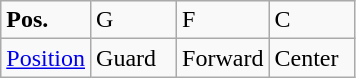<table class="wikitable">
<tr>
<td width="50"><strong>Pos.</strong></td>
<td width="50">G</td>
<td width="50">F</td>
<td width="50">C</td>
</tr>
<tr>
<td><a href='#'>Position</a></td>
<td>Guard</td>
<td>Forward</td>
<td>Center</td>
</tr>
</table>
